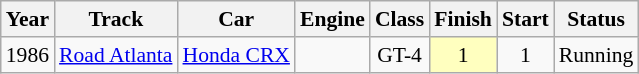<table class="wikitable" style="text-align:center; font-size:90%">
<tr>
<th>Year</th>
<th>Track</th>
<th>Car</th>
<th>Engine</th>
<th>Class</th>
<th>Finish</th>
<th>Start</th>
<th>Status</th>
</tr>
<tr>
<td>1986</td>
<td><a href='#'>Road Atlanta</a></td>
<td><a href='#'>Honda CRX</a></td>
<td></td>
<td>GT-4</td>
<td style="background:#FFFFBF;">1</td>
<td>1</td>
<td>Running</td>
</tr>
</table>
